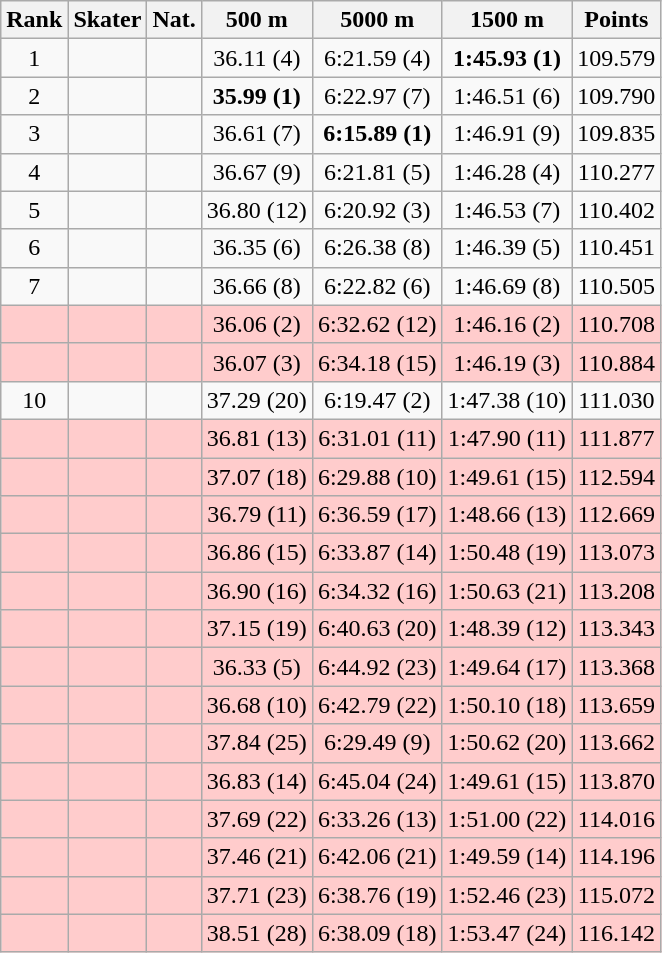<table class="wikitable sortable" border="1" style="text-align:center">
<tr>
<th>Rank</th>
<th>Skater</th>
<th>Nat.</th>
<th>500 m</th>
<th>5000 m</th>
<th>1500 m</th>
<th>Points</th>
</tr>
<tr>
<td>1</td>
<td align=left></td>
<td></td>
<td>36.11 (4)</td>
<td>6:21.59 (4)</td>
<td><strong>1:45.93 (1)</strong></td>
<td>109.579</td>
</tr>
<tr>
<td>2</td>
<td align=left></td>
<td></td>
<td><strong>35.99 (1)</strong></td>
<td>6:22.97 (7)</td>
<td>1:46.51 (6)</td>
<td>109.790</td>
</tr>
<tr>
<td>3</td>
<td align=left></td>
<td></td>
<td>36.61 (7)</td>
<td><strong>6:15.89 (1)</strong></td>
<td>1:46.91 (9)</td>
<td>109.835</td>
</tr>
<tr>
<td>4</td>
<td align=left></td>
<td></td>
<td>36.67 (9)</td>
<td>6:21.81 (5)</td>
<td>1:46.28 (4)</td>
<td>110.277</td>
</tr>
<tr>
<td>5</td>
<td align=left></td>
<td></td>
<td>36.80 (12)</td>
<td>6:20.92 (3)</td>
<td>1:46.53 (7)</td>
<td>110.402</td>
</tr>
<tr>
<td>6</td>
<td align=left></td>
<td></td>
<td>36.35 (6)</td>
<td>6:26.38 (8)</td>
<td>1:46.39 (5)</td>
<td>110.451</td>
</tr>
<tr>
<td>7</td>
<td align=left></td>
<td></td>
<td>36.66 (8)</td>
<td>6:22.82 (6)</td>
<td>1:46.69 (8)</td>
<td>110.505</td>
</tr>
<tr bgcolor=ffcccc>
<td></td>
<td align=left></td>
<td></td>
<td>36.06 (2)</td>
<td>6:32.62 (12)</td>
<td>1:46.16 (2)</td>
<td>110.708</td>
</tr>
<tr bgcolor=ffcccc>
<td></td>
<td align=left></td>
<td></td>
<td>36.07 (3)</td>
<td>6:34.18 (15)</td>
<td>1:46.19 (3)</td>
<td>110.884</td>
</tr>
<tr>
<td>10</td>
<td align=left></td>
<td></td>
<td>37.29 (20)</td>
<td>6:19.47 (2)</td>
<td>1:47.38 (10)</td>
<td>111.030</td>
</tr>
<tr bgcolor=ffcccc>
<td></td>
<td align=left></td>
<td></td>
<td>36.81 (13)</td>
<td>6:31.01 (11)</td>
<td>1:47.90 (11)</td>
<td>111.877</td>
</tr>
<tr bgcolor=ffcccc>
<td></td>
<td align=left></td>
<td></td>
<td>37.07 (18)</td>
<td>6:29.88 (10)</td>
<td>1:49.61 (15)</td>
<td>112.594</td>
</tr>
<tr bgcolor=ffcccc>
<td></td>
<td align=left></td>
<td></td>
<td>36.79 (11)</td>
<td>6:36.59 (17)</td>
<td>1:48.66 (13)</td>
<td>112.669</td>
</tr>
<tr bgcolor=ffcccc>
<td></td>
<td align=left></td>
<td></td>
<td>36.86 (15)</td>
<td>6:33.87 (14)</td>
<td>1:50.48 (19)</td>
<td>113.073</td>
</tr>
<tr bgcolor=ffcccc>
<td></td>
<td align=left></td>
<td></td>
<td>36.90 (16)</td>
<td>6:34.32 (16)</td>
<td>1:50.63 (21)</td>
<td>113.208</td>
</tr>
<tr bgcolor=ffcccc>
<td></td>
<td align=left></td>
<td></td>
<td>37.15 (19)</td>
<td>6:40.63 (20)</td>
<td>1:48.39 (12)</td>
<td>113.343</td>
</tr>
<tr bgcolor=ffcccc>
<td></td>
<td align=left></td>
<td></td>
<td>36.33 (5)</td>
<td>6:44.92 (23)</td>
<td>1:49.64 (17)</td>
<td>113.368</td>
</tr>
<tr bgcolor=ffcccc>
<td></td>
<td align=left></td>
<td></td>
<td>36.68 (10)</td>
<td>6:42.79 (22)</td>
<td>1:50.10 (18)</td>
<td>113.659</td>
</tr>
<tr bgcolor=ffcccc>
<td></td>
<td align=left></td>
<td></td>
<td>37.84 (25)</td>
<td>6:29.49 (9)</td>
<td>1:50.62 (20)</td>
<td>113.662</td>
</tr>
<tr bgcolor=ffcccc>
<td></td>
<td align=left></td>
<td></td>
<td>36.83 (14)</td>
<td>6:45.04 (24)</td>
<td>1:49.61 (15)</td>
<td>113.870</td>
</tr>
<tr bgcolor=ffcccc>
<td></td>
<td align=left></td>
<td></td>
<td>37.69 (22)</td>
<td>6:33.26 (13)</td>
<td>1:51.00 (22)</td>
<td>114.016</td>
</tr>
<tr bgcolor=ffcccc>
<td></td>
<td align=left></td>
<td></td>
<td>37.46 (21)</td>
<td>6:42.06 (21)</td>
<td>1:49.59 (14)</td>
<td>114.196</td>
</tr>
<tr bgcolor=ffcccc>
<td></td>
<td align=left></td>
<td></td>
<td>37.71 (23)</td>
<td>6:38.76 (19)</td>
<td>1:52.46 (23)</td>
<td>115.072</td>
</tr>
<tr bgcolor=ffcccc>
<td></td>
<td align=left></td>
<td></td>
<td>38.51 (28)</td>
<td>6:38.09 (18)</td>
<td>1:53.47 (24)</td>
<td>116.142</td>
</tr>
</table>
